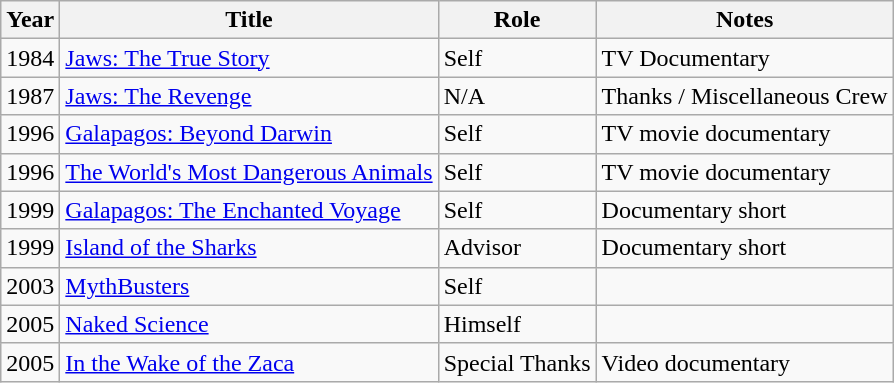<table class="wikitable sortable">
<tr>
<th>Year</th>
<th>Title</th>
<th>Role</th>
<th class="unsortable">Notes</th>
</tr>
<tr>
<td>1984</td>
<td><a href='#'>Jaws: The True Story</a></td>
<td>Self</td>
<td>TV Documentary</td>
</tr>
<tr>
<td>1987</td>
<td><a href='#'>Jaws: The Revenge</a></td>
<td>N/A</td>
<td>Thanks / Miscellaneous Crew</td>
</tr>
<tr>
<td>1996</td>
<td><a href='#'>Galapagos: Beyond Darwin</a></td>
<td>Self</td>
<td>TV movie documentary</td>
</tr>
<tr>
<td>1996</td>
<td><a href='#'>The World's Most Dangerous Animals</a></td>
<td>Self</td>
<td>TV movie documentary</td>
</tr>
<tr>
<td>1999</td>
<td><a href='#'>Galapagos: The Enchanted Voyage</a></td>
<td>Self</td>
<td>Documentary short</td>
</tr>
<tr>
<td>1999</td>
<td><a href='#'>Island of the Sharks</a></td>
<td>Advisor</td>
<td>Documentary short</td>
</tr>
<tr>
<td>2003</td>
<td><a href='#'>MythBusters</a></td>
<td>Self</td>
<td></td>
</tr>
<tr>
<td>2005</td>
<td><a href='#'>Naked Science</a></td>
<td>Himself</td>
<td></td>
</tr>
<tr>
<td>2005</td>
<td><a href='#'>In the Wake of the Zaca</a></td>
<td>Special Thanks</td>
<td>Video documentary</td>
</tr>
</table>
